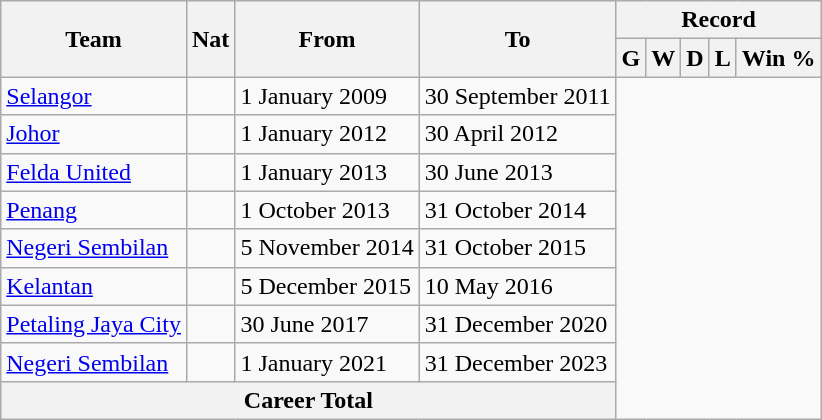<table class="wikitable" style="text-align: center">
<tr>
<th rowspan="2">Team</th>
<th rowspan="2">Nat</th>
<th rowspan="2">From</th>
<th rowspan="2">To</th>
<th colspan="9">Record</th>
</tr>
<tr>
<th>G</th>
<th>W</th>
<th>D</th>
<th>L</th>
<th>Win %</th>
</tr>
<tr>
<td align=left><a href='#'>Selangor</a></td>
<td></td>
<td align=left>1 January 2009</td>
<td align=left>30 September 2011<br></td>
</tr>
<tr>
<td align=left><a href='#'>Johor</a></td>
<td></td>
<td align=left>1 January 2012</td>
<td align=left>30 April 2012<br></td>
</tr>
<tr>
<td align=left><a href='#'>Felda United</a></td>
<td></td>
<td align=left>1 January 2013</td>
<td align=left>30 June 2013<br></td>
</tr>
<tr>
<td align=left><a href='#'>Penang</a></td>
<td></td>
<td align=left>1 October 2013</td>
<td align=left>31 October 2014<br></td>
</tr>
<tr>
<td align=left><a href='#'>Negeri Sembilan</a></td>
<td></td>
<td align=left>5 November 2014</td>
<td align=left>31 October 2015<br></td>
</tr>
<tr>
<td align=left><a href='#'>Kelantan</a></td>
<td></td>
<td align=left>5 December 2015</td>
<td align=left>10 May 2016<br></td>
</tr>
<tr>
<td align=left><a href='#'>Petaling Jaya City</a></td>
<td></td>
<td align=left>30 June 2017</td>
<td align=left>31 December 2020<br></td>
</tr>
<tr>
<td align=left><a href='#'>Negeri Sembilan</a></td>
<td></td>
<td align=left>1 January 2021</td>
<td align=left>31 December 2023<br></td>
</tr>
<tr>
<th colspan="4">Career Total<br></th>
</tr>
</table>
